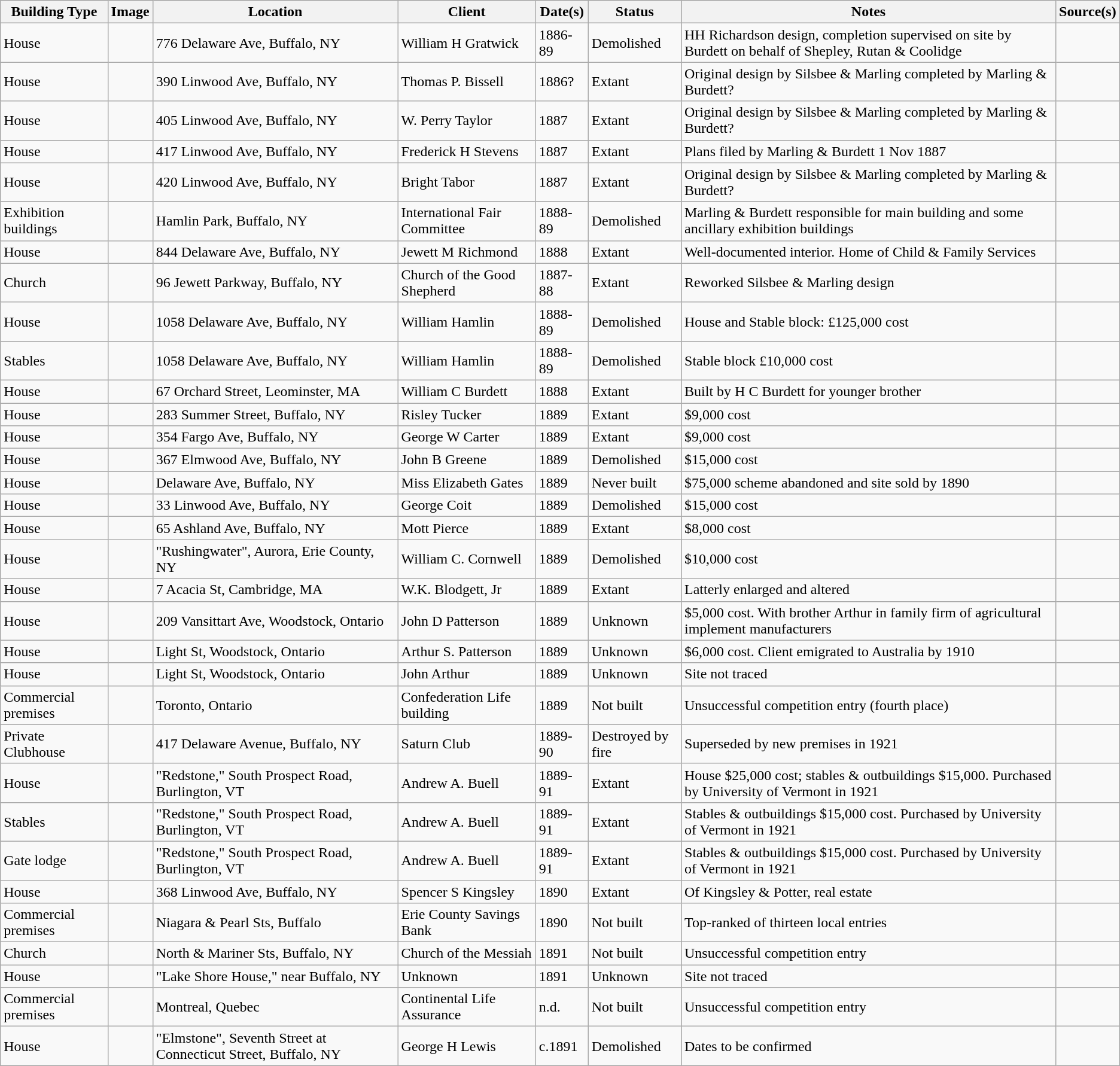<table class="wikitable sortable">
<tr>
<th>Building Type</th>
<th>Image</th>
<th>Location</th>
<th>Client</th>
<th>Date(s)</th>
<th>Status</th>
<th>Notes</th>
<th>Source(s)</th>
</tr>
<tr>
<td>House</td>
<td></td>
<td>776 Delaware Ave, Buffalo, NY</td>
<td>William H Gratwick</td>
<td>1886-89</td>
<td>Demolished</td>
<td>HH Richardson design, completion supervised on site by Burdett on behalf of Shepley, Rutan & Coolidge</td>
<td></td>
</tr>
<tr>
<td>House</td>
<td></td>
<td>390 Linwood Ave, Buffalo, NY</td>
<td>Thomas P. Bissell</td>
<td>1886?</td>
<td>Extant</td>
<td>Original design by Silsbee & Marling completed by Marling & Burdett?</td>
<td></td>
</tr>
<tr>
<td>House</td>
<td></td>
<td>405 Linwood Ave, Buffalo, NY</td>
<td>W. Perry Taylor</td>
<td>1887</td>
<td>Extant</td>
<td>Original design by Silsbee & Marling completed by Marling & Burdett?</td>
<td></td>
</tr>
<tr>
<td>House</td>
<td></td>
<td>417 Linwood Ave, Buffalo, NY</td>
<td>Frederick H Stevens</td>
<td>1887</td>
<td>Extant</td>
<td>Plans filed by Marling & Burdett 1 Nov 1887</td>
<td></td>
</tr>
<tr>
<td>House</td>
<td></td>
<td>420 Linwood Ave, Buffalo, NY</td>
<td>Bright Tabor</td>
<td>1887</td>
<td>Extant</td>
<td>Original design by Silsbee & Marling completed by Marling & Burdett?</td>
<td></td>
</tr>
<tr>
<td>Exhibition buildings</td>
<td></td>
<td>Hamlin Park, Buffalo, NY</td>
<td>International Fair Committee</td>
<td>1888-89</td>
<td>Demolished</td>
<td>Marling & Burdett responsible for main building and some ancillary exhibition buildings</td>
<td></td>
</tr>
<tr>
<td>House</td>
<td></td>
<td>844 Delaware Ave, Buffalo, NY</td>
<td>Jewett M Richmond</td>
<td>1888</td>
<td>Extant</td>
<td>Well-documented interior. Home of Child & Family Services</td>
<td></td>
</tr>
<tr>
<td>Church</td>
<td></td>
<td>96 Jewett Parkway, Buffalo, NY</td>
<td>Church of the Good Shepherd</td>
<td>1887-88</td>
<td>Extant</td>
<td>Reworked Silsbee & Marling design</td>
<td></td>
</tr>
<tr>
<td>House</td>
<td></td>
<td>1058 Delaware Ave, Buffalo, NY</td>
<td>William Hamlin</td>
<td>1888-89</td>
<td>Demolished</td>
<td>House and Stable block: £125,000 cost</td>
<td></td>
</tr>
<tr>
<td>Stables</td>
<td></td>
<td>1058 Delaware Ave, Buffalo, NY</td>
<td>William Hamlin</td>
<td>1888-89</td>
<td>Demolished</td>
<td>Stable block £10,000 cost</td>
<td></td>
</tr>
<tr>
<td>House</td>
<td></td>
<td>67 Orchard Street, Leominster, MA</td>
<td>William C Burdett</td>
<td>1888</td>
<td>Extant</td>
<td>Built by H C Burdett for younger brother</td>
<td></td>
</tr>
<tr>
<td>House</td>
<td></td>
<td>283 Summer Street, Buffalo, NY</td>
<td>Risley Tucker</td>
<td>1889</td>
<td>Extant</td>
<td>$9,000 cost</td>
<td></td>
</tr>
<tr>
<td>House</td>
<td></td>
<td>354 Fargo Ave, Buffalo, NY</td>
<td>George W Carter</td>
<td>1889</td>
<td>Extant</td>
<td>$9,000 cost</td>
<td></td>
</tr>
<tr>
<td>House</td>
<td></td>
<td>367 Elmwood Ave, Buffalo, NY</td>
<td>John B Greene</td>
<td>1889</td>
<td>Demolished</td>
<td>$15,000 cost</td>
<td></td>
</tr>
<tr>
<td>House</td>
<td></td>
<td>Delaware Ave, Buffalo, NY</td>
<td>Miss Elizabeth Gates</td>
<td>1889</td>
<td>Never built</td>
<td>$75,000 scheme abandoned and site sold by 1890</td>
<td></td>
</tr>
<tr>
<td>House</td>
<td></td>
<td>33 Linwood Ave, Buffalo, NY</td>
<td>George Coit</td>
<td>1889</td>
<td>Demolished</td>
<td>$15,000 cost</td>
<td></td>
</tr>
<tr>
<td>House</td>
<td></td>
<td>65 Ashland Ave, Buffalo, NY</td>
<td>Mott Pierce</td>
<td>1889</td>
<td>Extant</td>
<td>$8,000 cost</td>
<td></td>
</tr>
<tr>
<td>House</td>
<td></td>
<td>"Rushingwater", Aurora, Erie County, NY</td>
<td>William C. Cornwell</td>
<td>1889</td>
<td>Demolished</td>
<td>$10,000 cost</td>
<td></td>
</tr>
<tr>
<td>House</td>
<td></td>
<td>7 Acacia St, Cambridge, MA</td>
<td>W.K. Blodgett, Jr</td>
<td>1889</td>
<td>Extant</td>
<td>Latterly enlarged and altered</td>
<td></td>
</tr>
<tr>
<td>House</td>
<td></td>
<td>209 Vansittart Ave, Woodstock, Ontario</td>
<td>John D Patterson</td>
<td>1889</td>
<td>Unknown</td>
<td>$5,000 cost. With brother Arthur in family firm of agricultural implement manufacturers</td>
<td></td>
</tr>
<tr>
<td>House</td>
<td></td>
<td>Light St, Woodstock, Ontario</td>
<td>Arthur S. Patterson</td>
<td>1889</td>
<td>Unknown</td>
<td>$6,000 cost. Client emigrated to Australia by 1910</td>
<td></td>
</tr>
<tr>
<td>House</td>
<td></td>
<td>Light St, Woodstock, Ontario</td>
<td>John Arthur</td>
<td>1889</td>
<td>Unknown</td>
<td>Site not traced</td>
<td></td>
</tr>
<tr>
<td>Commercial premises</td>
<td></td>
<td>Toronto, Ontario</td>
<td>Confederation Life building</td>
<td>1889</td>
<td>Not built</td>
<td>Unsuccessful competition entry (fourth place)</td>
<td></td>
</tr>
<tr>
<td>Private Clubhouse</td>
<td></td>
<td>417 Delaware Avenue, Buffalo, NY</td>
<td>Saturn Club</td>
<td>1889-90</td>
<td>Destroyed by fire</td>
<td>Superseded by new premises in 1921</td>
<td></td>
</tr>
<tr>
<td>House</td>
<td></td>
<td>"Redstone," South Prospect Road, Burlington, VT</td>
<td>Andrew A. Buell</td>
<td>1889-91</td>
<td>Extant</td>
<td>House $25,000 cost; stables & outbuildings $15,000. Purchased by University of Vermont in 1921</td>
<td></td>
</tr>
<tr>
<td>Stables</td>
<td></td>
<td>"Redstone," South Prospect Road, Burlington, VT</td>
<td>Andrew A. Buell</td>
<td>1889-91</td>
<td>Extant</td>
<td>Stables & outbuildings $15,000 cost. Purchased by University of Vermont in 1921</td>
<td></td>
</tr>
<tr>
<td>Gate lodge</td>
<td></td>
<td>"Redstone," South Prospect Road, Burlington, VT</td>
<td>Andrew A. Buell</td>
<td>1889-91</td>
<td>Extant</td>
<td>Stables & outbuildings $15,000 cost. Purchased by University of Vermont in 1921</td>
<td><br></td>
</tr>
<tr>
<td>House</td>
<td></td>
<td>368 Linwood Ave, Buffalo, NY</td>
<td>Spencer S Kingsley</td>
<td>1890</td>
<td>Extant</td>
<td>Of Kingsley & Potter, real estate</td>
<td></td>
</tr>
<tr>
<td>Commercial premises</td>
<td></td>
<td>Niagara & Pearl Sts, Buffalo</td>
<td>Erie County Savings Bank</td>
<td>1890</td>
<td>Not built</td>
<td>Top-ranked of thirteen local entries</td>
<td></td>
</tr>
<tr>
<td>Church</td>
<td></td>
<td>North & Mariner Sts, Buffalo, NY</td>
<td>Church of the Messiah</td>
<td>1891</td>
<td>Not built</td>
<td>Unsuccessful competition entry</td>
<td></td>
</tr>
<tr>
<td>House</td>
<td></td>
<td>"Lake Shore House," near Buffalo, NY</td>
<td>Unknown</td>
<td>1891</td>
<td>Unknown</td>
<td>Site not traced</td>
<td></td>
</tr>
<tr>
<td>Commercial premises</td>
<td></td>
<td>Montreal, Quebec</td>
<td>Continental Life Assurance</td>
<td>n.d.</td>
<td>Not built</td>
<td>Unsuccessful competition entry</td>
<td></td>
</tr>
<tr>
<td>House</td>
<td></td>
<td>"Elmstone", Seventh Street at Connecticut Street, Buffalo, NY</td>
<td>George H Lewis</td>
<td>c.1891</td>
<td>Demolished</td>
<td>Dates to be confirmed</td>
<td></td>
</tr>
</table>
